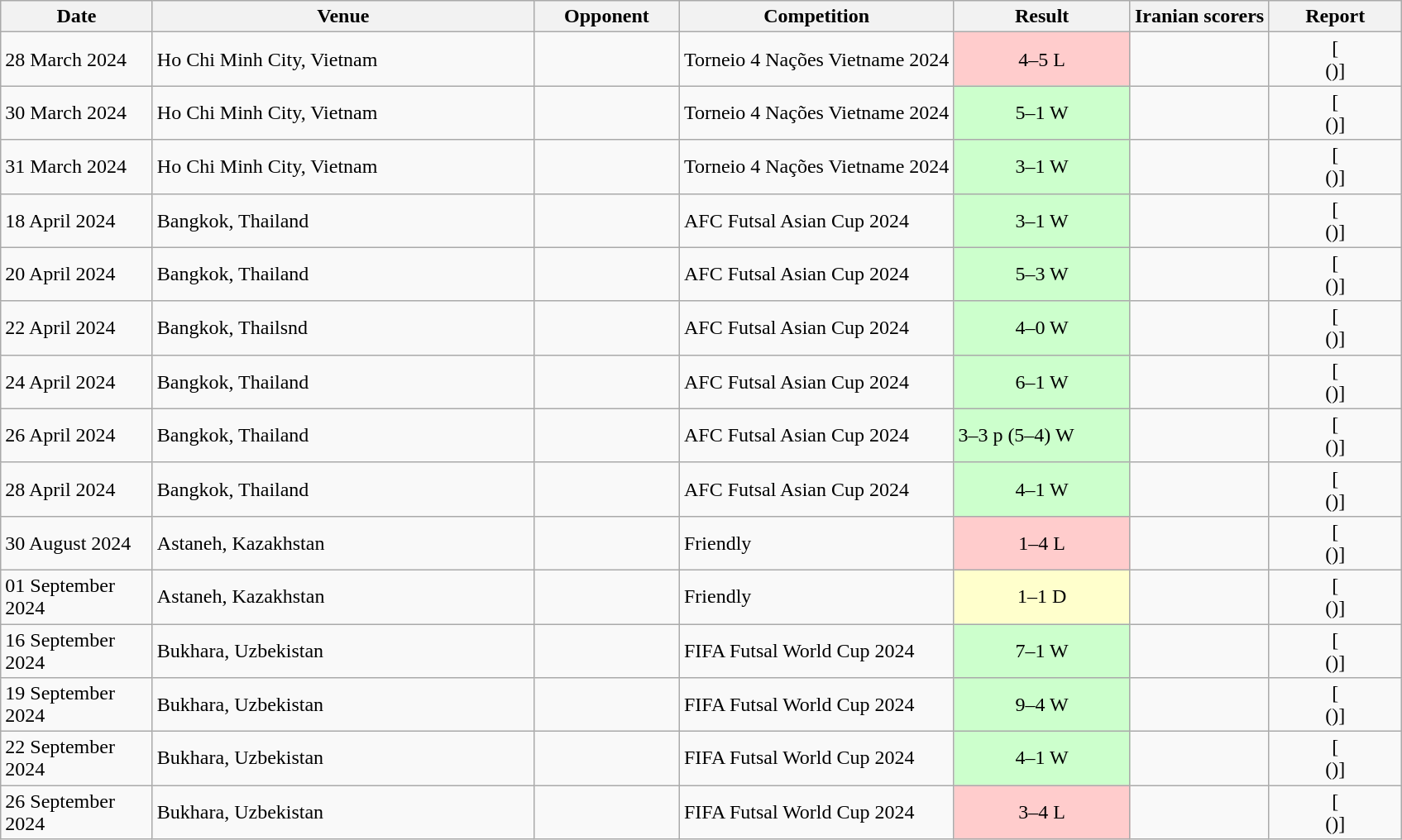<table class="wikitable">
<tr>
<th width=115>Date</th>
<th width=300>Venue</th>
<th width=110>Opponent</th>
<th>Competition</th>
<th width=135>Result</th>
<th>Iranian scorers</th>
<th width=100>Report</th>
</tr>
<tr>
<td>28 March 2024</td>
<td>Ho Chi Minh City, Vietnam</td>
<td></td>
<td>Torneio 4 Nações Vietname 2024</td>
<td bgcolor=FFCCCC align=center>4–5 L</td>
<td></td>
<td align=center>[ <br> ()]</td>
</tr>
<tr>
<td>30 March 2024</td>
<td>Ho Chi Minh City, Vietnam</td>
<td></td>
<td>Torneio 4 Nações Vietname 2024</td>
<td bgcolor=CCFFCC align=center>5–1 W</td>
<td></td>
<td align=center>[ <br> ()]</td>
</tr>
<tr>
<td>31 March 2024</td>
<td>Ho Chi Minh City, Vietnam</td>
<td></td>
<td>Torneio 4 Nações Vietname 2024</td>
<td bgcolor=CCFFCC align=center>3–1 W</td>
<td></td>
<td align=center>[ <br> ()]</td>
</tr>
<tr>
<td>18 April 2024</td>
<td>Bangkok, Thailand</td>
<td></td>
<td>AFC Futsal Asian Cup 2024</td>
<td bgcolor=CCFFCC align=center>3–1 W</td>
<td></td>
<td align=center>[ <br> ()]</td>
</tr>
<tr>
<td>20 April 2024</td>
<td>Bangkok, Thailand</td>
<td></td>
<td>AFC Futsal Asian Cup 2024</td>
<td bgcolor=CCFFCC align=center>5–3 W</td>
<td></td>
<td align=center>[ <br> ()]</td>
</tr>
<tr>
<td>22 April 2024</td>
<td>Bangkok, Thailsnd</td>
<td></td>
<td>AFC Futsal Asian Cup 2024</td>
<td bgcolor=CCFFCC align=center>4–0 W</td>
<td></td>
<td align=center>[ <br> ()]</td>
</tr>
<tr>
<td>24 April 2024</td>
<td>Bangkok, Thailand</td>
<td></td>
<td>AFC Futsal Asian Cup 2024</td>
<td bgcolor=CCFFCC align=center>6–1 W</td>
<td></td>
<td align=center>[ <br> ()]</td>
</tr>
<tr>
<td>26 April 2024</td>
<td>Bangkok, Thailand</td>
<td></td>
<td>AFC Futsal Asian Cup 2024</td>
<td bgcolor=ccffcc aligb=center>3–3 p (5–4) W</td>
<td></td>
<td align=center>[ <br> ()]</td>
</tr>
<tr>
<td>28 April 2024</td>
<td>Bangkok, Thailand</td>
<td></td>
<td>AFC Futsal Asian Cup 2024</td>
<td bgcolor=ccffcc align=center>4–1 W</td>
<td></td>
<td align=center>[ <br> ()]</td>
</tr>
<tr>
<td>30 August 2024</td>
<td>Astaneh, Kazakhstan</td>
<td></td>
<td>Friendly</td>
<td bgcolor=ffcccc align=center>1–4 L</td>
<td></td>
<td align=center>[ <br> ()]</td>
</tr>
<tr>
<td>01 September 2024</td>
<td>Astaneh, Kazakhstan</td>
<td></td>
<td>Friendly</td>
<td bgcolor=FFFFCC align=center>1–1 D</td>
<td></td>
<td align=center>[ <br> ()]</td>
</tr>
<tr>
<td>16 September 2024</td>
<td>Bukhara, Uzbekistan</td>
<td></td>
<td>FIFA Futsal World Cup 2024</td>
<td bgcolor=ccffcc align=center>7–1 W</td>
<td></td>
<td align=center>[ <br> ()]</td>
</tr>
<tr>
<td>19 September 2024</td>
<td>Bukhara, Uzbekistan</td>
<td></td>
<td>FIFA Futsal World Cup 2024</td>
<td bgcolor=ccffcc align=center>9–4 W</td>
<td></td>
<td align=center>[ <br> ()]</td>
</tr>
<tr>
<td>22 September 2024</td>
<td>Bukhara, Uzbekistan</td>
<td></td>
<td>FIFA Futsal World Cup 2024</td>
<td bgcolor=ccffcc align=center>4–1 W</td>
<td></td>
<td align=center>[ <br> ()]</td>
</tr>
<tr>
<td>26 September 2024</td>
<td>Bukhara, Uzbekistan</td>
<td></td>
<td>FIFA Futsal World Cup 2024</td>
<td bgcolor=ffcccc align=center>3–4 L</td>
<td></td>
<td align=center>[ <br> ()]</td>
</tr>
</table>
